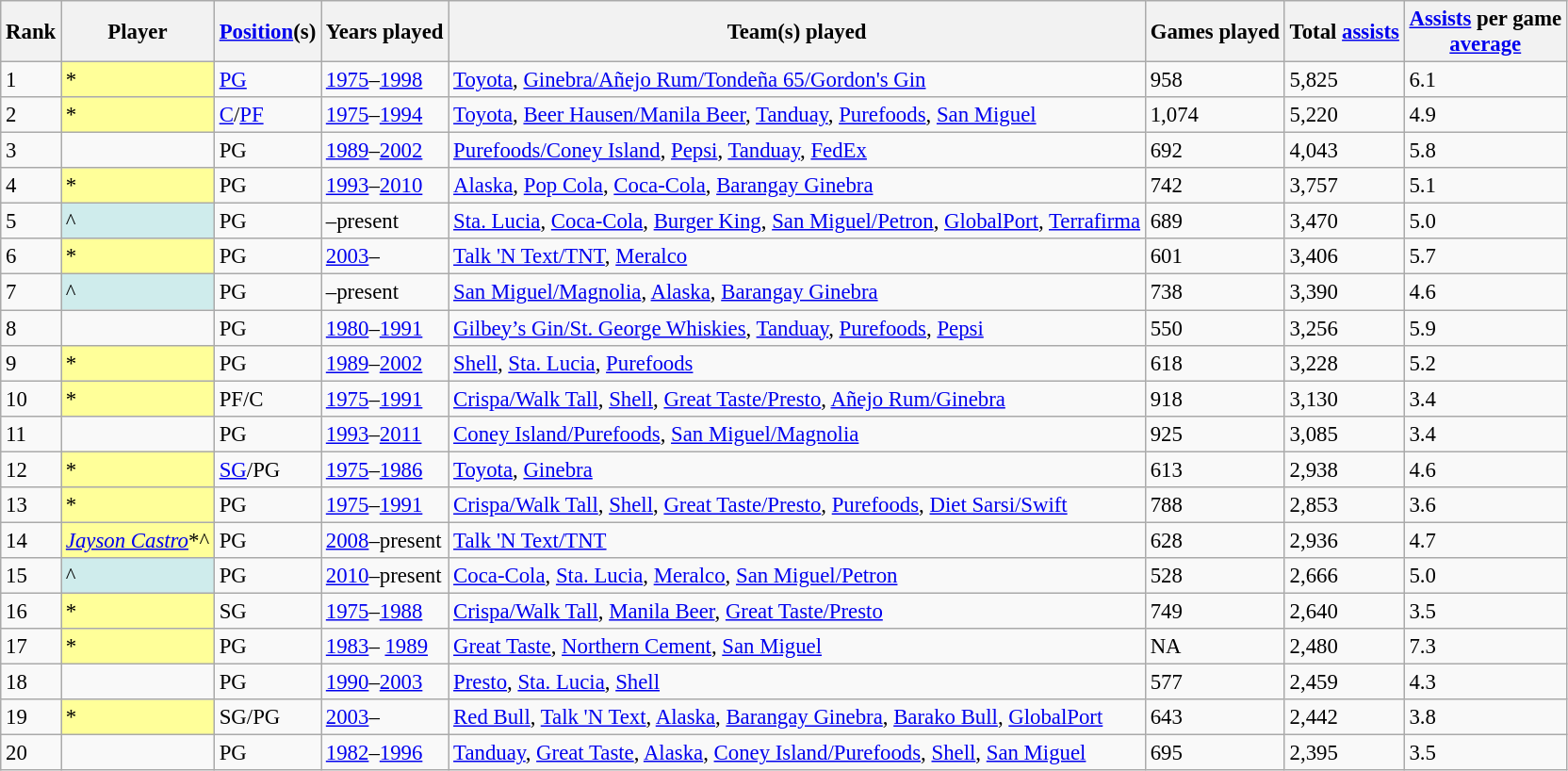<table class="wikitable sortable" style="font-size: 95%;">
<tr>
<th>Rank</th>
<th>Player</th>
<th><a href='#'>Position</a>(s)</th>
<th>Years played</th>
<th class="unsortable">Team(s) played</th>
<th>Games played</th>
<th>Total <a href='#'>assists</a></th>
<th><a href='#'>Assists</a> per game<br><a href='#'>average</a></th>
</tr>
<tr>
<td>1</td>
<td style="background:#ff9;">*</td>
<td><a href='#'>PG</a></td>
<td><a href='#'>1975</a>–<a href='#'>1998</a></td>
<td><a href='#'>Toyota</a>, <a href='#'>Ginebra/Añejo Rum/Tondeña 65/Gordon's Gin</a></td>
<td>958</td>
<td>5,825</td>
<td>6.1</td>
</tr>
<tr>
<td>2</td>
<td style="background:#ff9;">*</td>
<td><a href='#'>C</a>/<a href='#'>PF</a></td>
<td><a href='#'>1975</a>–<a href='#'>1994</a></td>
<td><a href='#'>Toyota</a>, <a href='#'>Beer Hausen/Manila Beer</a>, <a href='#'>Tanduay</a>, <a href='#'>Purefoods</a>, <a href='#'>San Miguel</a></td>
<td>1,074</td>
<td>5,220</td>
<td>4.9</td>
</tr>
<tr>
<td>3</td>
<td></td>
<td>PG</td>
<td><a href='#'>1989</a>–<a href='#'>2002</a></td>
<td><a href='#'>Purefoods/Coney Island</a>, <a href='#'>Pepsi</a>, <a href='#'>Tanduay</a>, <a href='#'>FedEx</a></td>
<td>692</td>
<td>4,043</td>
<td>5.8</td>
</tr>
<tr>
<td>4</td>
<td style="background:#ff9;">*</td>
<td>PG</td>
<td><a href='#'>1993</a>–<a href='#'>2010</a></td>
<td><a href='#'>Alaska</a>, <a href='#'>Pop Cola</a>, <a href='#'>Coca-Cola</a>, <a href='#'>Barangay Ginebra</a></td>
<td>742</td>
<td>3,757</td>
<td>5.1</td>
</tr>
<tr>
<td>5</td>
<td style="background:#cfecec;"><em></em>^</td>
<td>PG</td>
<td>–present</td>
<td><a href='#'>Sta. Lucia</a>, <a href='#'>Coca-Cola</a>, <a href='#'>Burger King</a>, <a href='#'>San Miguel/Petron</a>, <a href='#'>GlobalPort</a>, <a href='#'>Terrafirma</a></td>
<td>689</td>
<td>3,470</td>
<td>5.0</td>
</tr>
<tr>
<td>6</td>
<td style="background:#ff9;">*</td>
<td>PG</td>
<td><a href='#'>2003</a>–</td>
<td><a href='#'>Talk 'N Text/TNT</a>, <a href='#'>Meralco</a></td>
<td>601</td>
<td>3,406</td>
<td>5.7</td>
</tr>
<tr>
<td>7</td>
<td style="background:#cfecec;"><em></em>^</td>
<td>PG</td>
<td>–present</td>
<td><a href='#'>San Miguel/Magnolia</a>, <a href='#'>Alaska</a>, <a href='#'>Barangay Ginebra</a></td>
<td>738</td>
<td>3,390</td>
<td>4.6</td>
</tr>
<tr>
<td>8</td>
<td></td>
<td>PG</td>
<td><a href='#'>1980</a>–<a href='#'>1991</a></td>
<td><a href='#'>Gilbey’s Gin/St. George Whiskies</a>, <a href='#'>Tanduay</a>, <a href='#'>Purefoods</a>, <a href='#'>Pepsi</a></td>
<td>550</td>
<td>3,256</td>
<td>5.9</td>
</tr>
<tr>
<td>9</td>
<td style="background:#ff9;">*</td>
<td>PG</td>
<td><a href='#'>1989</a>–<a href='#'>2002</a></td>
<td><a href='#'>Shell</a>, <a href='#'>Sta. Lucia</a>, <a href='#'>Purefoods</a></td>
<td>618</td>
<td>3,228</td>
<td>5.2</td>
</tr>
<tr>
<td>10</td>
<td style="background:#ff9;">*</td>
<td>PF/C</td>
<td><a href='#'>1975</a>–<a href='#'>1991</a></td>
<td><a href='#'>Crispa/Walk Tall</a>, <a href='#'>Shell</a>, <a href='#'>Great Taste/Presto</a>, <a href='#'>Añejo Rum/Ginebra</a></td>
<td>918</td>
<td>3,130</td>
<td>3.4</td>
</tr>
<tr>
<td>11</td>
<td></td>
<td>PG</td>
<td><a href='#'>1993</a>–<a href='#'>2011</a></td>
<td><a href='#'>Coney Island/Purefoods</a>, <a href='#'>San Miguel/Magnolia</a></td>
<td>925</td>
<td>3,085</td>
<td>3.4</td>
</tr>
<tr>
<td>12</td>
<td style="background:#ff9;">*</td>
<td><a href='#'>SG</a>/PG</td>
<td><a href='#'>1975</a>–<a href='#'>1986</a></td>
<td><a href='#'>Toyota</a>, <a href='#'>Ginebra</a></td>
<td>613</td>
<td>2,938</td>
<td>4.6</td>
</tr>
<tr>
<td>13</td>
<td style="background:#ff9;">*</td>
<td>PG</td>
<td><a href='#'>1975</a>–<a href='#'>1991</a></td>
<td><a href='#'>Crispa/Walk Tall</a>, <a href='#'>Shell</a>, <a href='#'>Great Taste/Presto</a>, <a href='#'>Purefoods</a>, <a href='#'>Diet Sarsi/Swift</a></td>
<td>788</td>
<td>2,853</td>
<td>3.6</td>
</tr>
<tr>
<td>14</td>
<td style="background:#ff9;"><em><a href='#'>Jayson Castro</a></em>*^</td>
<td>PG</td>
<td><a href='#'>2008</a>–present</td>
<td><a href='#'>Talk 'N Text/TNT</a></td>
<td>628</td>
<td>2,936</td>
<td>4.7</td>
</tr>
<tr>
<td>15</td>
<td style="background:#cfecec;"><em></em>^</td>
<td>PG</td>
<td><a href='#'>2010</a>–present</td>
<td><a href='#'>Coca-Cola</a>, <a href='#'>Sta. Lucia</a>, <a href='#'>Meralco</a>, <a href='#'>San Miguel/Petron</a></td>
<td>528</td>
<td>2,666</td>
<td>5.0</td>
</tr>
<tr>
<td>16</td>
<td style="background:#ff9;">*</td>
<td>SG</td>
<td><a href='#'>1975</a>–<a href='#'>1988</a></td>
<td><a href='#'>Crispa/Walk Tall</a>, <a href='#'>Manila Beer</a>, <a href='#'>Great Taste/Presto</a></td>
<td>749</td>
<td>2,640</td>
<td>3.5</td>
</tr>
<tr>
<td>17</td>
<td style="background:#ff9;">*</td>
<td>PG</td>
<td><a href='#'>1983</a>– <a href='#'>1989</a></td>
<td><a href='#'>Great Taste</a>, <a href='#'>Northern Cement</a>, <a href='#'>San Miguel</a></td>
<td>NA</td>
<td>2,480</td>
<td>7.3</td>
</tr>
<tr>
<td>18</td>
<td></td>
<td>PG</td>
<td><a href='#'>1990</a>–<a href='#'>2003</a></td>
<td><a href='#'>Presto</a>, <a href='#'>Sta. Lucia</a>, <a href='#'>Shell</a></td>
<td>577</td>
<td>2,459</td>
<td>4.3</td>
</tr>
<tr>
<td>19</td>
<td style="background:#ff9;">*</td>
<td>SG/PG</td>
<td><a href='#'>2003</a>–</td>
<td><a href='#'>Red Bull</a>, <a href='#'>Talk 'N Text</a>, <a href='#'>Alaska</a>, <a href='#'>Barangay Ginebra</a>, <a href='#'>Barako Bull</a>, <a href='#'>GlobalPort</a></td>
<td>643</td>
<td>2,442</td>
<td>3.8</td>
</tr>
<tr>
<td>20</td>
<td></td>
<td>PG</td>
<td><a href='#'>1982</a>–<a href='#'>1996</a></td>
<td><a href='#'>Tanduay</a>, <a href='#'>Great Taste</a>, <a href='#'>Alaska</a>, <a href='#'>Coney Island/Purefoods</a>, <a href='#'>Shell</a>, <a href='#'>San Miguel</a></td>
<td>695</td>
<td>2,395</td>
<td>3.5</td>
</tr>
</table>
